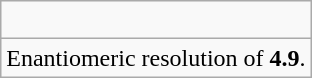<table class="wikitable">
<tr align="center">
<td><br></td>
</tr>
<tr align="center">
<td>Enantiomeric resolution of <strong>4.9</strong>.</td>
</tr>
</table>
